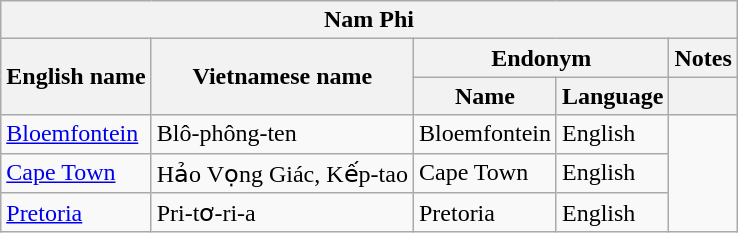<table class="wikitable sortable">
<tr>
<th colspan="5"> Nam Phi</th>
</tr>
<tr>
<th rowspan="2">English name</th>
<th rowspan="2">Vietnamese name</th>
<th colspan="2">Endonym</th>
<th>Notes</th>
</tr>
<tr>
<th>Name</th>
<th>Language</th>
<th></th>
</tr>
<tr>
<td><a href='#'>Bloemfontein</a></td>
<td>Blô-phông-ten</td>
<td>Bloemfontein</td>
<td>English</td>
</tr>
<tr>
<td><a href='#'>Cape Town</a></td>
<td>Hảo Vọng Giác, Kếp-tao</td>
<td>Cape Town</td>
<td>English</td>
</tr>
<tr>
<td><a href='#'>Pretoria</a></td>
<td>Pri-tơ-ri-a</td>
<td>Pretoria</td>
<td>English</td>
</tr>
</table>
